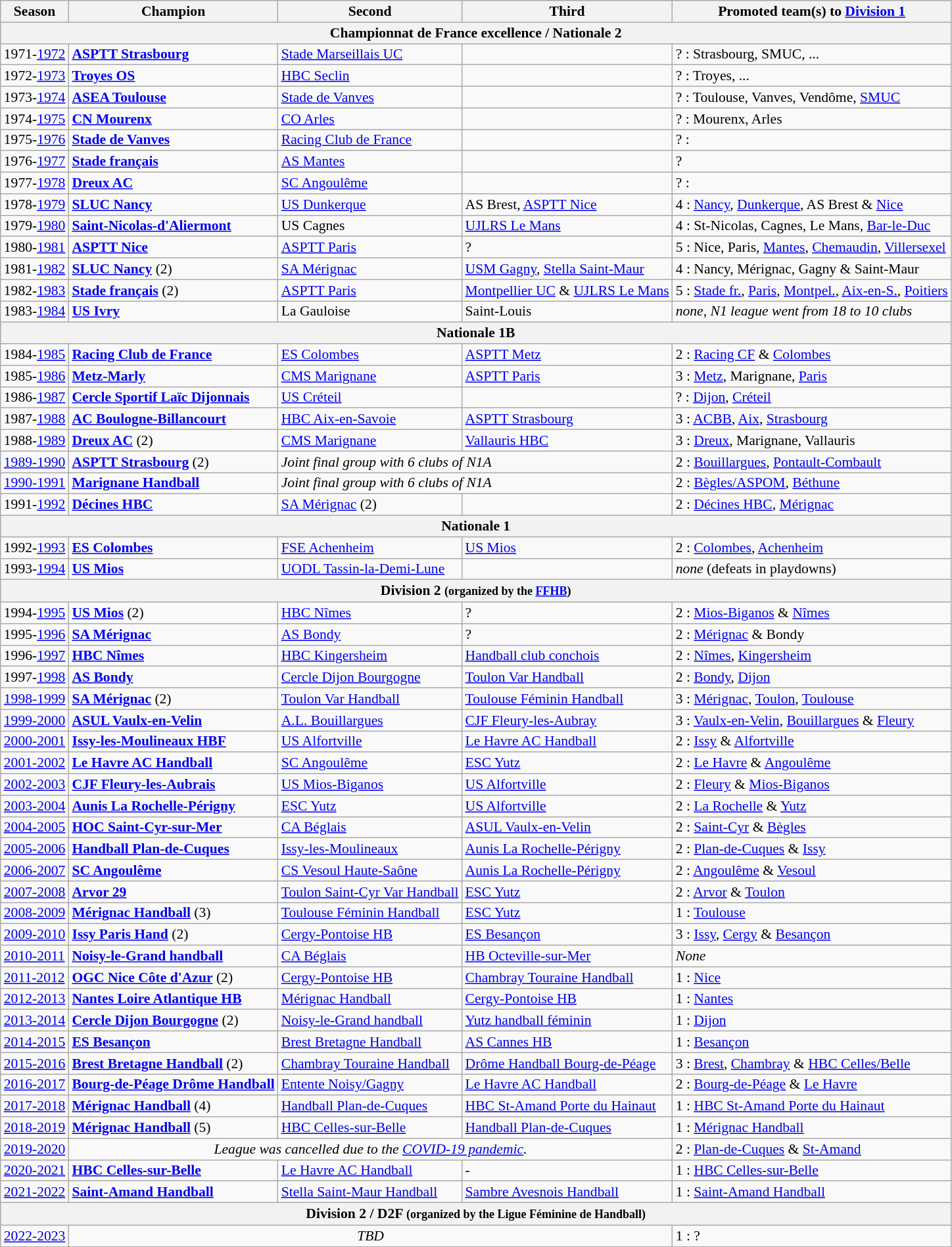<table class="wikitable" style="font-size:90%;line-height:15px;">
<tr>
<th scope="col">Season</th>
<th scope="col">Champion</th>
<th scope="col">Second</th>
<th scope="col">Third</th>
<th>Promoted team(s) to <a href='#'>Division 1</a></th>
</tr>
<tr>
<th colspan="5" align="center">Championnat de France excellence / Nationale 2</th>
</tr>
<tr>
<td>1971-<a href='#'>1972</a></td>
<td><strong><a href='#'>ASPTT Strasbourg</a></strong></td>
<td><a href='#'>Stade Marseillais UC</a></td>
<td></td>
<td>? : Strasbourg, SMUC, ...</td>
</tr>
<tr>
<td>1972-<a href='#'>1973</a></td>
<td><strong><a href='#'>Troyes OS</a></strong></td>
<td><a href='#'>HBC Seclin</a></td>
<td></td>
<td>? : Troyes, ...</td>
</tr>
<tr>
<td>1973-<a href='#'>1974</a></td>
<td><strong><a href='#'>ASEA Toulouse</a></strong></td>
<td><a href='#'>Stade de Vanves</a></td>
<td></td>
<td>? : Toulouse, Vanves, Vendôme, <a href='#'>SMUC</a></td>
</tr>
<tr>
<td>1974-<a href='#'>1975</a></td>
<td><strong><a href='#'>CN Mourenx</a></strong></td>
<td><a href='#'>CO Arles</a></td>
<td></td>
<td>? : Mourenx, Arles</td>
</tr>
<tr>
<td>1975-<a href='#'>1976</a></td>
<td><strong><a href='#'>Stade de Vanves</a></strong></td>
<td><a href='#'>Racing Club de France</a></td>
<td></td>
<td>? :</td>
</tr>
<tr>
<td>1976-<a href='#'>1977</a></td>
<td><strong><a href='#'>Stade français</a></strong></td>
<td><a href='#'>AS Mantes</a></td>
<td></td>
<td>?</td>
</tr>
<tr>
<td>1977-<a href='#'>1978</a></td>
<td><strong><a href='#'>Dreux AC</a></strong></td>
<td><a href='#'>SC Angoulême</a></td>
<td></td>
<td>? :</td>
</tr>
<tr>
<td>1978-<a href='#'>1979</a></td>
<td><strong><a href='#'>SLUC Nancy</a></strong></td>
<td><a href='#'>US Dunkerque</a></td>
<td>AS Brest, <a href='#'>ASPTT Nice</a></td>
<td>4 : <a href='#'>Nancy</a>, <a href='#'>Dunkerque</a>, AS Brest & <a href='#'>Nice</a></td>
</tr>
<tr>
<td>1979-<a href='#'>1980</a></td>
<td> <strong><a href='#'>Saint-Nicolas-d'Aliermont</a></strong></td>
<td>US Cagnes</td>
<td><a href='#'>UJLRS Le Mans</a></td>
<td>4 : St-Nicolas, Cagnes, Le Mans, <a href='#'>Bar-le-Duc</a></td>
</tr>
<tr>
<td>1980-<a href='#'>1981</a></td>
<td><strong><a href='#'>ASPTT Nice</a></strong></td>
<td><a href='#'>ASPTT Paris</a></td>
<td>?</td>
<td>5 : Nice, Paris, <a href='#'>Mantes</a>, <a href='#'>Chemaudin</a>, <a href='#'>Villersexel</a></td>
</tr>
<tr>
<td>1981-<a href='#'>1982</a></td>
<td><strong><a href='#'>SLUC Nancy</a></strong> (2)</td>
<td><a href='#'>SA Mérignac</a></td>
<td><a href='#'>USM Gagny</a>, <a href='#'>Stella Saint-Maur</a></td>
<td>4 : Nancy, Mérignac, Gagny & Saint-Maur</td>
</tr>
<tr>
<td>1982-<a href='#'>1983</a></td>
<td><strong><a href='#'>Stade français</a></strong> (2)</td>
<td><a href='#'>ASPTT Paris</a></td>
<td><a href='#'>Montpellier UC</a> & <a href='#'>UJLRS Le Mans</a></td>
<td>5 : <a href='#'>Stade fr.</a>, <a href='#'>Paris</a>, <a href='#'>Montpel.</a>, <a href='#'>Aix-en-S.</a>, <a href='#'>Poitiers</a></td>
</tr>
<tr>
<td>1983-<a href='#'>1984</a></td>
<td><strong><a href='#'>US Ivry</a></strong></td>
<td>La Gauloise</td>
<td>Saint-Louis</td>
<td><em>none, N1 league went from 18 to 10 clubs</em></td>
</tr>
<tr>
<th colspan="5" align="center">Nationale 1B</th>
</tr>
<tr>
<td>1984-<a href='#'>1985</a></td>
<td><strong><a href='#'>Racing Club de France</a></strong></td>
<td><a href='#'>ES Colombes</a></td>
<td><a href='#'>ASPTT Metz</a></td>
<td>2 : <a href='#'>Racing CF</a> & <a href='#'>Colombes</a></td>
</tr>
<tr>
<td>1985-<a href='#'>1986</a></td>
<td><strong><a href='#'>Metz-Marly</a></strong></td>
<td><a href='#'>CMS Marignane</a></td>
<td><a href='#'>ASPTT Paris</a></td>
<td>3 : <a href='#'>Metz</a>, Marignane, <a href='#'>Paris</a></td>
</tr>
<tr>
<td>1986-<a href='#'>1987</a></td>
<td><strong><a href='#'>Cercle Sportif Laïc Dijonnais</a></strong></td>
<td><a href='#'>US Créteil</a></td>
<td></td>
<td>? : <a href='#'>Dijon</a>, <a href='#'>Créteil</a></td>
</tr>
<tr>
<td>1987-<a href='#'>1988</a></td>
<td><strong><a href='#'>AC Boulogne-Billancourt</a></strong></td>
<td><a href='#'>HBC Aix-en-Savoie</a></td>
<td><a href='#'>ASPTT Strasbourg</a></td>
<td>3 : <a href='#'>ACBB</a>,  <a href='#'>Aix</a>, <a href='#'>Strasbourg</a></td>
</tr>
<tr>
<td>1988-<a href='#'>1989</a></td>
<td><strong><a href='#'>Dreux AC</a></strong> (2)</td>
<td><a href='#'>CMS Marignane</a></td>
<td><a href='#'>Vallauris HBC</a></td>
<td>3 : <a href='#'>Dreux</a>, Marignane, Vallauris</td>
</tr>
<tr>
<td><a href='#'>1989-1990</a></td>
<td><strong><a href='#'>ASPTT Strasbourg</a></strong> (2)</td>
<td colspan="2"><em>Joint final group with 6 clubs of N1A</em></td>
<td>2 : <a href='#'>Bouillargues</a>, <a href='#'>Pontault-Combault</a></td>
</tr>
<tr>
<td><a href='#'>1990-1991</a></td>
<td><strong><a href='#'>Marignane Handball</a></strong></td>
<td colspan="2"><em>Joint final group with 6 clubs of N1A</em></td>
<td>2 : <a href='#'>Bègles/ASPOM</a>, <a href='#'>Béthune</a></td>
</tr>
<tr>
<td>1991-<a href='#'>1992</a></td>
<td><strong><a href='#'>Décines HBC</a></strong></td>
<td><a href='#'>SA Mérignac</a> (2)</td>
<td></td>
<td>2 : <a href='#'>Décines HBC</a>, <a href='#'>Mérignac</a></td>
</tr>
<tr>
<th colspan="5" align="center">Nationale 1</th>
</tr>
<tr>
<td>1992-<a href='#'>1993</a></td>
<td><strong><a href='#'>ES Colombes</a></strong></td>
<td><a href='#'>FSE Achenheim</a></td>
<td><a href='#'>US Mios</a></td>
<td>2 : <a href='#'>Colombes</a>, <a href='#'>Achenheim</a></td>
</tr>
<tr>
<td>1993-<a href='#'>1994</a></td>
<td><strong><a href='#'>US Mios</a></strong></td>
<td><a href='#'>UODL Tassin-la-Demi-Lune</a></td>
<td></td>
<td><em>none</em> (defeats in playdowns)</td>
</tr>
<tr>
<th colspan="5" align="center">Division 2 <small>(organized by the <a href='#'>FFHB</a>)</small></th>
</tr>
<tr>
<td>1994-<a href='#'>1995</a></td>
<td><strong><a href='#'>US Mios</a></strong> (2)</td>
<td><a href='#'>HBC Nîmes</a></td>
<td>?</td>
<td>2 : <a href='#'>Mios-Biganos</a> & <a href='#'>Nîmes</a></td>
</tr>
<tr>
<td>1995-<a href='#'>1996</a></td>
<td><strong><a href='#'>SA Mérignac</a></strong></td>
<td><a href='#'>AS Bondy</a></td>
<td>?</td>
<td>2 : <a href='#'>Mérignac</a> & Bondy</td>
</tr>
<tr>
<td>1996-<a href='#'>1997</a></td>
<td><strong><a href='#'>HBC Nîmes</a></strong></td>
<td><a href='#'>HBC Kingersheim</a></td>
<td><a href='#'>Handball club conchois</a></td>
<td>2 : <a href='#'>Nîmes</a>, <a href='#'>Kingersheim</a></td>
</tr>
<tr>
<td>1997-<a href='#'>1998</a></td>
<td><strong><a href='#'>AS Bondy</a></strong></td>
<td><a href='#'>Cercle Dijon Bourgogne</a></td>
<td><a href='#'>Toulon Var Handball</a></td>
<td>2 : <a href='#'>Bondy</a>, <a href='#'>Dijon</a></td>
</tr>
<tr>
<td><a href='#'>1998-1999</a></td>
<td><strong><a href='#'>SA Mérignac</a></strong> (2)</td>
<td><a href='#'>Toulon Var Handball</a></td>
<td><a href='#'>Toulouse Féminin Handball</a></td>
<td>3 : <a href='#'>Mérignac</a>, <a href='#'>Toulon</a>, <a href='#'>Toulouse</a></td>
</tr>
<tr>
<td><a href='#'>1999-2000</a></td>
<td><strong><a href='#'>ASUL Vaulx-en-Velin</a></strong></td>
<td><a href='#'>A.L. Bouillargues</a></td>
<td><a href='#'>CJF Fleury-les-Aubray</a></td>
<td>3 : <a href='#'>Vaulx-en-Velin</a>, <a href='#'>Bouillargues</a> & <a href='#'>Fleury</a></td>
</tr>
<tr>
<td><a href='#'>2000-2001</a></td>
<td><strong><a href='#'>Issy-les-Moulineaux HBF</a></strong></td>
<td><a href='#'>US Alfortville</a></td>
<td><a href='#'>Le Havre AC Handball</a></td>
<td>2 : <a href='#'>Issy</a> & <a href='#'>Alfortville</a></td>
</tr>
<tr>
<td><a href='#'>2001-2002</a></td>
<td><strong><a href='#'>Le Havre AC Handball</a></strong></td>
<td><a href='#'>SC Angoulême</a></td>
<td><a href='#'>ESC Yutz</a></td>
<td>2 : <a href='#'>Le Havre</a> & <a href='#'>Angoulême</a></td>
</tr>
<tr>
<td><a href='#'>2002-2003</a></td>
<td><strong><a href='#'>CJF Fleury-les-Aubrais</a></strong></td>
<td><a href='#'>US Mios-Biganos</a></td>
<td><a href='#'>US Alfortville</a></td>
<td>2 : <a href='#'>Fleury</a> & <a href='#'>Mios-Biganos</a></td>
</tr>
<tr>
<td><a href='#'>2003-2004</a></td>
<td><strong><a href='#'>Aunis La Rochelle-Périgny</a></strong></td>
<td><a href='#'>ESC Yutz</a></td>
<td><a href='#'>US Alfortville</a></td>
<td>2 : <a href='#'>La Rochelle</a> & <a href='#'>Yutz</a></td>
</tr>
<tr>
<td><a href='#'>2004-2005</a></td>
<td><strong><a href='#'>HOC Saint-Cyr-sur-Mer</a></strong></td>
<td><a href='#'>CA Béglais</a></td>
<td><a href='#'>ASUL Vaulx-en-Velin</a></td>
<td>2 : <a href='#'>Saint-Cyr</a> & <a href='#'>Bègles</a></td>
</tr>
<tr>
<td><a href='#'>2005-2006</a></td>
<td><strong><a href='#'>Handball Plan-de-Cuques</a></strong></td>
<td><a href='#'>Issy-les-Moulineaux</a></td>
<td><a href='#'>Aunis La Rochelle-Périgny</a></td>
<td>2 : <a href='#'>Plan-de-Cuques</a> & <a href='#'>Issy</a></td>
</tr>
<tr>
<td><a href='#'>2006-2007</a></td>
<td><strong><a href='#'>SC Angoulême</a></strong></td>
<td><a href='#'>CS Vesoul Haute-Saône</a></td>
<td><a href='#'>Aunis La Rochelle-Périgny</a></td>
<td>2 : <a href='#'>Angoulême</a> & <a href='#'>Vesoul</a></td>
</tr>
<tr>
<td><a href='#'>2007-2008</a></td>
<td><strong><a href='#'>Arvor 29</a></strong></td>
<td><a href='#'>Toulon Saint-Cyr Var Handball</a></td>
<td><a href='#'>ESC Yutz</a></td>
<td>2 : <a href='#'>Arvor</a> & <a href='#'>Toulon</a></td>
</tr>
<tr>
<td><a href='#'>2008-2009</a></td>
<td><strong><a href='#'>Mérignac Handball</a></strong> (3)</td>
<td><a href='#'>Toulouse Féminin Handball</a></td>
<td><a href='#'>ESC Yutz</a></td>
<td>1 : <a href='#'>Toulouse</a></td>
</tr>
<tr>
<td><a href='#'>2009-2010</a></td>
<td><strong><a href='#'>Issy Paris Hand</a></strong> (2)</td>
<td><a href='#'>Cergy-Pontoise HB</a></td>
<td><a href='#'>ES Besançon</a></td>
<td>3 : <a href='#'>Issy</a>, <a href='#'>Cergy</a> & <a href='#'>Besançon</a></td>
</tr>
<tr>
<td><a href='#'>2010-2011</a></td>
<td><strong><a href='#'>Noisy-le-Grand handball</a></strong></td>
<td><a href='#'>CA Béglais</a></td>
<td><a href='#'>HB Octeville-sur-Mer</a></td>
<td><em>None</em></td>
</tr>
<tr>
<td><a href='#'>2011-2012</a></td>
<td><strong><a href='#'>OGC Nice Côte d'Azur</a></strong> (2)</td>
<td><a href='#'>Cergy-Pontoise HB</a></td>
<td><a href='#'>Chambray Touraine Handball</a></td>
<td>1 : <a href='#'>Nice</a></td>
</tr>
<tr>
<td><a href='#'>2012-2013</a></td>
<td><strong><a href='#'>Nantes Loire Atlantique HB</a></strong></td>
<td><a href='#'>Mérignac Handball</a></td>
<td><a href='#'>Cergy-Pontoise HB</a></td>
<td>1 : <a href='#'>Nantes</a></td>
</tr>
<tr>
<td><a href='#'>2013-2014</a></td>
<td><strong><a href='#'>Cercle Dijon Bourgogne</a></strong> (2)</td>
<td><a href='#'>Noisy-le-Grand handball</a></td>
<td><a href='#'>Yutz handball féminin</a></td>
<td>1 : <a href='#'>Dijon</a></td>
</tr>
<tr>
<td><a href='#'>2014-2015</a></td>
<td><strong><a href='#'>ES Besançon</a></strong></td>
<td><a href='#'>Brest Bretagne Handball</a></td>
<td><a href='#'>AS Cannes HB</a></td>
<td>1 : <a href='#'>Besançon</a></td>
</tr>
<tr>
<td><a href='#'>2015-2016</a></td>
<td><strong><a href='#'>Brest Bretagne Handball</a></strong> (2)</td>
<td><a href='#'>Chambray Touraine Handball</a></td>
<td><a href='#'>Drôme Handball Bourg-de-Péage</a></td>
<td>3 : <a href='#'>Brest</a>, <a href='#'>Chambray</a> & <a href='#'>HBC Celles/Belle</a></td>
</tr>
<tr>
<td><a href='#'>2016-2017</a></td>
<td><strong><a href='#'>Bourg-de-Péage Drôme Handball</a></strong></td>
<td><a href='#'>Entente Noisy/Gagny</a></td>
<td><a href='#'>Le Havre AC Handball</a></td>
<td>2 : <a href='#'>Bourg-de-Péage</a> & <a href='#'>Le Havre</a></td>
</tr>
<tr>
<td><a href='#'>2017-2018</a></td>
<td><strong><a href='#'>Mérignac Handball</a></strong> (4)</td>
<td><a href='#'>Handball Plan-de-Cuques</a></td>
<td><a href='#'>HBC St-Amand Porte du Hainaut</a></td>
<td>1 : <a href='#'>HBC St-Amand Porte du Hainaut</a></td>
</tr>
<tr>
<td><a href='#'>2018-2019</a></td>
<td><strong><a href='#'>Mérignac Handball</a></strong> (5)</td>
<td><a href='#'>HBC Celles-sur-Belle</a></td>
<td><a href='#'>Handball Plan-de-Cuques</a></td>
<td>1 : <a href='#'>Mérignac Handball</a></td>
</tr>
<tr>
<td><a href='#'>2019-2020</a></td>
<td colspan="3" align="center"><em>League was cancelled due to the <a href='#'>COVID-19 pandemic</a>.</em></td>
<td>2 : <a href='#'>Plan-de-Cuques</a> & <a href='#'>St-Amand</a></td>
</tr>
<tr>
<td><a href='#'>2020-2021</a></td>
<td><strong><a href='#'>HBC Celles-sur-Belle</a></strong></td>
<td><a href='#'>Le Havre AC Handball</a></td>
<td>-</td>
<td>1 : <a href='#'>HBC Celles-sur-Belle</a></td>
</tr>
<tr>
<td><a href='#'>2021-2022</a></td>
<td><strong><a href='#'>Saint-Amand Handball</a></strong></td>
<td><a href='#'>Stella Saint-Maur Handball</a></td>
<td><a href='#'>Sambre Avesnois Handball</a></td>
<td>1 : <a href='#'>Saint-Amand Handball</a></td>
</tr>
<tr>
<th colspan="5" align="center">Division 2 / D2F <small>(organized by the Ligue Féminine de Handball)</small></th>
</tr>
<tr>
<td><a href='#'>2022-2023</a></td>
<td colspan="3" align="center"><em>TBD</em></td>
<td>1 : ?</td>
</tr>
</table>
